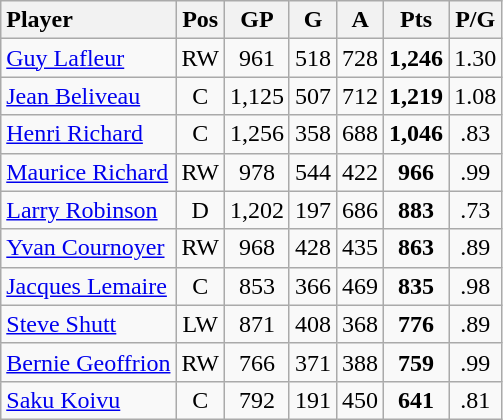<table class="wikitable" style="text-align:center;">
<tr>
<th style="text-align:left;">Player</th>
<th>Pos</th>
<th>GP</th>
<th>G</th>
<th>A</th>
<th>Pts</th>
<th>P/G</th>
</tr>
<tr>
<td style="text-align:left;"><a href='#'>Guy Lafleur</a></td>
<td>RW</td>
<td>961</td>
<td>518</td>
<td>728</td>
<td><strong>1,246</strong></td>
<td>1.30</td>
</tr>
<tr>
<td style="text-align:left;"><a href='#'>Jean Beliveau</a></td>
<td>C</td>
<td>1,125</td>
<td>507</td>
<td>712</td>
<td><strong>1,219</strong></td>
<td>1.08</td>
</tr>
<tr>
<td style="text-align:left;"><a href='#'>Henri Richard</a></td>
<td>C</td>
<td>1,256</td>
<td>358</td>
<td>688</td>
<td><strong>1,046</strong></td>
<td>.83</td>
</tr>
<tr>
<td style="text-align:left;"><a href='#'>Maurice Richard</a></td>
<td>RW</td>
<td>978</td>
<td>544</td>
<td>422</td>
<td><strong>966</strong></td>
<td>.99</td>
</tr>
<tr>
<td style="text-align:left;"><a href='#'>Larry Robinson</a></td>
<td>D</td>
<td>1,202</td>
<td>197</td>
<td>686</td>
<td><strong>883</strong></td>
<td>.73</td>
</tr>
<tr>
<td style="text-align:left;"><a href='#'>Yvan Cournoyer</a></td>
<td>RW</td>
<td>968</td>
<td>428</td>
<td>435</td>
<td><strong>863</strong></td>
<td>.89</td>
</tr>
<tr>
<td style="text-align:left;"><a href='#'>Jacques Lemaire</a></td>
<td>C</td>
<td>853</td>
<td>366</td>
<td>469</td>
<td><strong>835</strong></td>
<td>.98</td>
</tr>
<tr>
<td style="text-align:left;"><a href='#'>Steve Shutt</a></td>
<td>LW</td>
<td>871</td>
<td>408</td>
<td>368</td>
<td><strong>776</strong></td>
<td>.89</td>
</tr>
<tr>
<td style="text-align:left;"><a href='#'>Bernie Geoffrion</a></td>
<td>RW</td>
<td>766</td>
<td>371</td>
<td>388</td>
<td><strong>759</strong></td>
<td>.99</td>
</tr>
<tr>
<td style="text-align:left;"><a href='#'>Saku Koivu</a></td>
<td>C</td>
<td>792</td>
<td>191</td>
<td>450</td>
<td><strong>641</strong></td>
<td>.81</td>
</tr>
</table>
